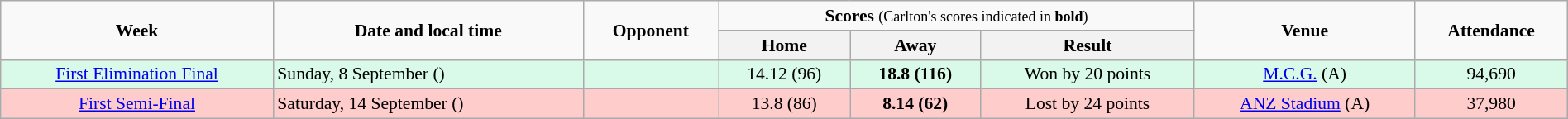<table class="wikitable" style="font-size:90%; text-align:center; width: 100%; margin-left: auto; margin-right: auto;">
<tr>
<td rowspan=2><strong>Week</strong></td>
<td rowspan=2><strong>Date and local time</strong></td>
<td rowspan=2><strong>Opponent</strong></td>
<td colspan=3><strong>Scores</strong> <small>(Carlton's scores indicated in <strong>bold</strong>)</small></td>
<td rowspan=2><strong>Venue</strong></td>
<td rowspan=2><strong>Attendance</strong></td>
</tr>
<tr>
<th>Home</th>
<th>Away</th>
<th>Result</th>
</tr>
<tr style="background:#d9f9e9;">
<td><a href='#'>First Elimination Final</a></td>
<td align=left>Sunday, 8 September ()</td>
<td align=left></td>
<td>14.12 (96)</td>
<td><strong>18.8 (116)</strong></td>
<td>Won by 20 points</td>
<td><a href='#'>M.C.G.</a> (A)</td>
<td>94,690</td>
</tr>
<tr style="background:#fcc;">
<td><a href='#'>First Semi-Final</a></td>
<td align=left>Saturday, 14 September ()</td>
<td align=left></td>
<td>13.8 (86)</td>
<td><strong>8.14 (62)</strong></td>
<td>Lost by 24 points</td>
<td><a href='#'>ANZ Stadium</a> (A)</td>
<td>37,980</td>
</tr>
</table>
